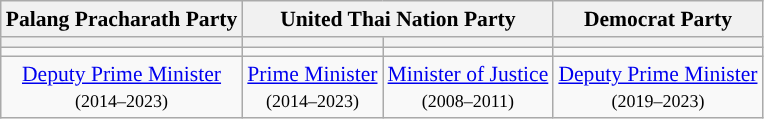<table class="wikitable" style="font-size:90%; text-align:center;">
<tr>
<td style="background:#f1f1f1;"><strong>Palang Pracharath Party</strong></td>
<td colspan="2" style="background:#f1f1f1;"><strong>United Thai Nation Party</strong></td>
<td style="background:#f1f1f1;"><strong>Democrat Party</strong></td>
</tr>
<tr>
<th style="background:"><a href='#'></a></th>
<th style="background:"><a href='#'></a></th>
<th style="background:"></th>
<th style="background:"></th>
</tr>
<tr>
<td></td>
<td></td>
<td></td>
<td></td>
</tr>
<tr>
<td><a href='#'>Deputy Prime Minister</a><br><small>(2014–2023)</small></td>
<td><a href='#'>Prime Minister</a><br><small>(2014–2023)</small></td>
<td><a href='#'>Minister of Justice</a> <br><small>(2008–2011)</small></td>
<td><a href='#'>Deputy Prime Minister</a><br><small>(2019–2023)</small></td>
</tr>
</table>
